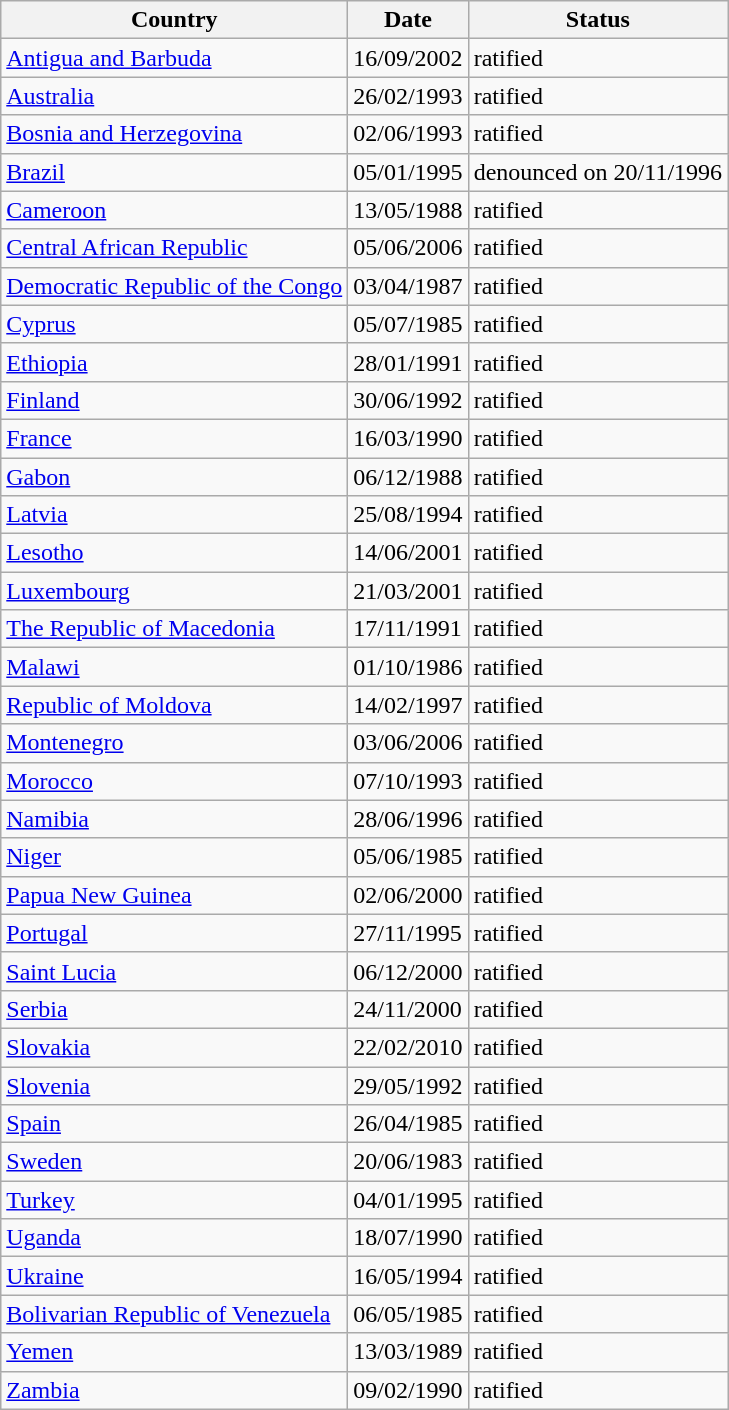<table class="wikitable">
<tr>
<th>Country</th>
<th>Date</th>
<th>Status</th>
</tr>
<tr>
<td><a href='#'>Antigua and Barbuda</a></td>
<td>16/09/2002</td>
<td>ratified</td>
</tr>
<tr>
<td><a href='#'>Australia</a></td>
<td>26/02/1993</td>
<td>ratified</td>
</tr>
<tr>
<td><a href='#'>Bosnia and Herzegovina</a></td>
<td>02/06/1993</td>
<td>ratified</td>
</tr>
<tr>
<td><a href='#'>Brazil</a></td>
<td>05/01/1995</td>
<td>denounced on 20/11/1996</td>
</tr>
<tr>
<td><a href='#'>Cameroon</a></td>
<td>13/05/1988</td>
<td>ratified</td>
</tr>
<tr>
<td><a href='#'>Central African Republic</a></td>
<td>05/06/2006</td>
<td>ratified</td>
</tr>
<tr>
<td><a href='#'>Democratic Republic of the Congo</a></td>
<td>03/04/1987</td>
<td>ratified</td>
</tr>
<tr>
<td><a href='#'>Cyprus</a></td>
<td>05/07/1985</td>
<td>ratified</td>
</tr>
<tr>
<td><a href='#'>Ethiopia</a></td>
<td>28/01/1991</td>
<td>ratified</td>
</tr>
<tr>
<td><a href='#'>Finland</a></td>
<td>30/06/1992</td>
<td>ratified</td>
</tr>
<tr>
<td><a href='#'>France</a></td>
<td>16/03/1990</td>
<td>ratified</td>
</tr>
<tr>
<td><a href='#'>Gabon</a></td>
<td>06/12/1988</td>
<td>ratified</td>
</tr>
<tr>
<td><a href='#'>Latvia</a></td>
<td>25/08/1994</td>
<td>ratified</td>
</tr>
<tr>
<td><a href='#'>Lesotho</a></td>
<td>14/06/2001</td>
<td>ratified</td>
</tr>
<tr>
<td><a href='#'>Luxembourg</a></td>
<td>21/03/2001</td>
<td>ratified</td>
</tr>
<tr>
<td><a href='#'>The Republic of Macedonia</a></td>
<td>17/11/1991</td>
<td>ratified</td>
</tr>
<tr>
<td><a href='#'>Malawi</a></td>
<td>01/10/1986</td>
<td>ratified</td>
</tr>
<tr>
<td><a href='#'>Republic of Moldova</a></td>
<td>14/02/1997</td>
<td>ratified</td>
</tr>
<tr>
<td><a href='#'>Montenegro</a></td>
<td>03/06/2006</td>
<td>ratified</td>
</tr>
<tr>
<td><a href='#'>Morocco</a></td>
<td>07/10/1993</td>
<td>ratified</td>
</tr>
<tr>
<td><a href='#'>Namibia</a></td>
<td>28/06/1996</td>
<td>ratified</td>
</tr>
<tr>
<td><a href='#'>Niger</a></td>
<td>05/06/1985</td>
<td>ratified</td>
</tr>
<tr>
<td><a href='#'>Papua New Guinea</a></td>
<td>02/06/2000</td>
<td>ratified</td>
</tr>
<tr>
<td><a href='#'>Portugal</a></td>
<td>27/11/1995</td>
<td>ratified</td>
</tr>
<tr>
<td><a href='#'>Saint Lucia</a></td>
<td>06/12/2000</td>
<td>ratified</td>
</tr>
<tr>
<td><a href='#'>Serbia</a></td>
<td>24/11/2000</td>
<td>ratified</td>
</tr>
<tr>
<td><a href='#'>Slovakia</a></td>
<td>22/02/2010</td>
<td>ratified</td>
</tr>
<tr>
<td><a href='#'>Slovenia</a></td>
<td>29/05/1992</td>
<td>ratified</td>
</tr>
<tr>
<td><a href='#'>Spain</a></td>
<td>26/04/1985</td>
<td>ratified</td>
</tr>
<tr>
<td><a href='#'>Sweden</a></td>
<td>20/06/1983</td>
<td>ratified</td>
</tr>
<tr>
<td><a href='#'>Turkey</a></td>
<td>04/01/1995</td>
<td>ratified</td>
</tr>
<tr>
<td><a href='#'>Uganda</a></td>
<td>18/07/1990</td>
<td>ratified</td>
</tr>
<tr>
<td><a href='#'>Ukraine</a></td>
<td>16/05/1994</td>
<td>ratified</td>
</tr>
<tr>
<td><a href='#'>Bolivarian Republic of Venezuela</a></td>
<td>06/05/1985</td>
<td>ratified</td>
</tr>
<tr>
<td><a href='#'>Yemen</a></td>
<td>13/03/1989</td>
<td>ratified</td>
</tr>
<tr>
<td><a href='#'>Zambia</a></td>
<td>09/02/1990</td>
<td>ratified</td>
</tr>
</table>
